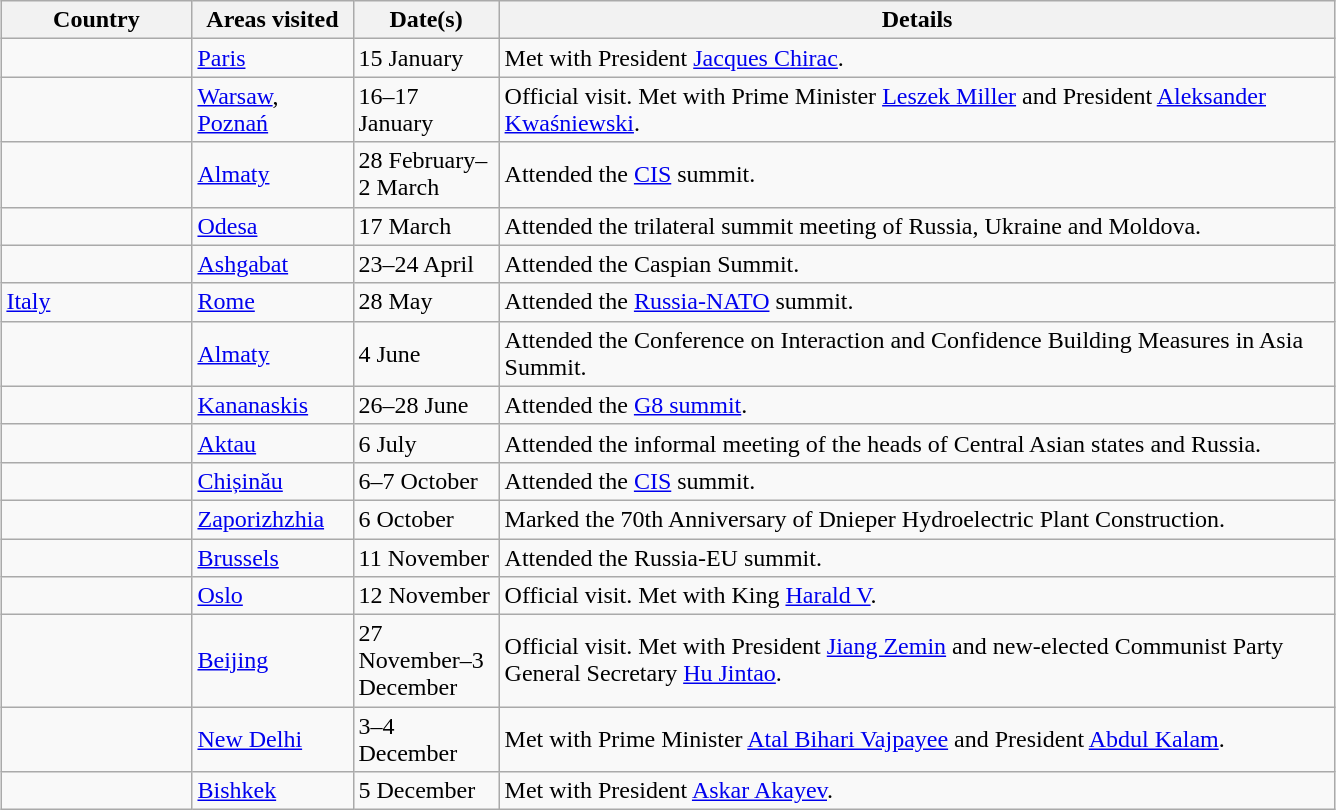<table class="wikitable sortable outercollapse" style="margin: 1em auto 1em auto">
<tr>
<th width=120>Country</th>
<th width=100>Areas visited</th>
<th width=90>Date(s)</th>
<th style="width:550px;" class="unsortable">Details</th>
</tr>
<tr>
<td></td>
<td><a href='#'>Paris</a></td>
<td>15 January</td>
<td>Met with President <a href='#'>Jacques Chirac</a>.</td>
</tr>
<tr>
<td></td>
<td><a href='#'>Warsaw</a>, <a href='#'>Poznań</a></td>
<td>16–17 January</td>
<td>Official visit. Met with Prime Minister <a href='#'>Leszek Miller</a> and President <a href='#'>Aleksander Kwaśniewski</a>.</td>
</tr>
<tr>
<td></td>
<td><a href='#'>Almaty</a></td>
<td>28 February–2 March</td>
<td>Attended the <a href='#'>CIS</a> summit.</td>
</tr>
<tr>
<td></td>
<td><a href='#'>Odesa</a></td>
<td>17 March</td>
<td>Attended the trilateral summit meeting of Russia, Ukraine and Moldova.</td>
</tr>
<tr>
<td></td>
<td><a href='#'>Ashgabat</a></td>
<td>23–24 April</td>
<td>Attended the Caspian Summit.</td>
</tr>
<tr>
<td> <a href='#'>Italy</a></td>
<td><a href='#'>Rome</a></td>
<td>28 May</td>
<td>Attended the <a href='#'>Russia-NATO</a> summit.</td>
</tr>
<tr>
<td></td>
<td><a href='#'>Almaty</a></td>
<td>4 June</td>
<td>Attended the Conference on Interaction and Confidence Building Measures in Asia Summit.</td>
</tr>
<tr>
<td></td>
<td><a href='#'>Kananaskis</a></td>
<td>26–28 June</td>
<td>Attended the <a href='#'>G8 summit</a>.</td>
</tr>
<tr>
<td></td>
<td><a href='#'>Aktau</a></td>
<td>6 July</td>
<td>Attended the informal meeting of the heads of Central Asian states and Russia.</td>
</tr>
<tr>
<td></td>
<td><a href='#'>Chișinău</a></td>
<td>6–7 October</td>
<td>Attended the <a href='#'>CIS</a> summit.</td>
</tr>
<tr>
<td></td>
<td><a href='#'>Zaporizhzhia</a></td>
<td>6 October</td>
<td>Marked the 70th Anniversary of Dnieper Hydroelectric Plant Construction.</td>
</tr>
<tr>
<td></td>
<td><a href='#'>Brussels</a></td>
<td>11 November</td>
<td>Attended the Russia-EU summit.</td>
</tr>
<tr>
<td></td>
<td><a href='#'>Oslo</a></td>
<td>12 November</td>
<td>Official visit. Met with King <a href='#'>Harald V</a>.</td>
</tr>
<tr>
<td></td>
<td><a href='#'>Beijing</a></td>
<td>27 November–3 December</td>
<td>Official visit. Met with President <a href='#'>Jiang Zemin</a> and new-elected Communist Party General Secretary <a href='#'>Hu Jintao</a>.</td>
</tr>
<tr>
<td></td>
<td><a href='#'>New Delhi</a></td>
<td>3–4 December</td>
<td>Met with Prime Minister <a href='#'>Atal Bihari Vajpayee</a> and President <a href='#'>Abdul Kalam</a>.</td>
</tr>
<tr>
<td></td>
<td><a href='#'>Bishkek</a></td>
<td>5  December</td>
<td>Met with President <a href='#'>Askar Akayev</a>.</td>
</tr>
</table>
